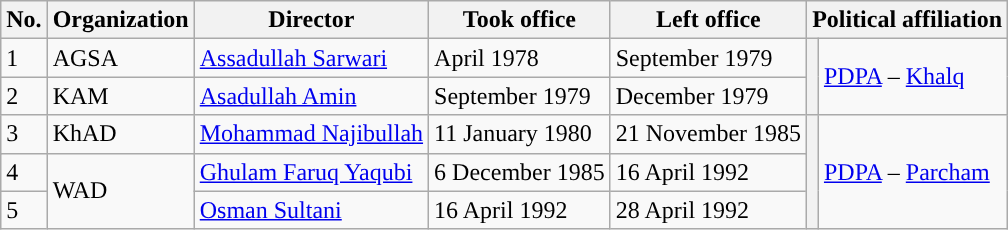<table class="wikitable sortable">
<tr>
<th>No.</th>
<th>Organization</th>
<th>Director</th>
<th>Took office</th>
<th>Left office</th>
<th colspan="2">Political affiliation</th>
</tr>
<tr>
<td>1</td>
<td>AGSA</td>
<td><a href='#'>Assadullah Sarwari</a></td>
<td>April 1978</td>
<td>September 1979</td>
<th rowspan=2 style="background:"></th>
<td rowspan=2><a href='#'>PDPA</a> – <a href='#'>Khalq</a></td>
</tr>
<tr>
<td>2</td>
<td>KAM</td>
<td><a href='#'>Asadullah Amin</a></td>
<td>September 1979</td>
<td>December 1979</td>
</tr>
<tr>
<td>3</td>
<td rowspan=2>KhAD</td>
<td><a href='#'>Mohammad Najibullah</a></td>
<td>11 January 1980</td>
<td>21 November 1985</td>
<th rowspan=4 style="background:"></th>
<td rowspan=4><a href='#'>PDPA</a> – <a href='#'>Parcham</a></td>
</tr>
<tr>
<td rowspan=2>4</td>
<td rowspan=2><a href='#'>Ghulam Faruq Yaqubi</a></td>
<td rowspan=2>6 December 1985</td>
<td rowspan=2>16 April 1992</td>
</tr>
<tr>
<td rowspan="2">WAD</td>
</tr>
<tr>
<td>5</td>
<td><a href='#'>Osman Sultani</a></td>
<td>16 April 1992</td>
<td>28 April 1992</td>
</tr>
</table>
